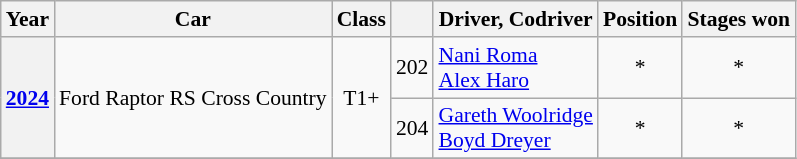<table class="wikitable" style="text-align:center; font-size:90%">
<tr>
<th>Year</th>
<th>Car</th>
<th>Class</th>
<th></th>
<th>Driver, Codriver</th>
<th>Position</th>
<th>Stages won</th>
</tr>
<tr>
<th rowspan="2"><a href='#'>2024</a></th>
<td rowspan="2">Ford Raptor RS Cross Country</td>
<td rowspan="2">T1+</td>
<td>202</td>
<td align="left " style="border-left:0px"> <a href='#'>Nani Roma</a><br>  <a href='#'>Alex Haro</a></td>
<td>*</td>
<td>*</td>
</tr>
<tr>
<td>204</td>
<td align="left " style="border-left:0px"> <a href='#'>Gareth Woolridge</a><br>  <a href='#'>Boyd Dreyer</a></td>
<td>*</td>
<td>*</td>
</tr>
<tr>
</tr>
</table>
